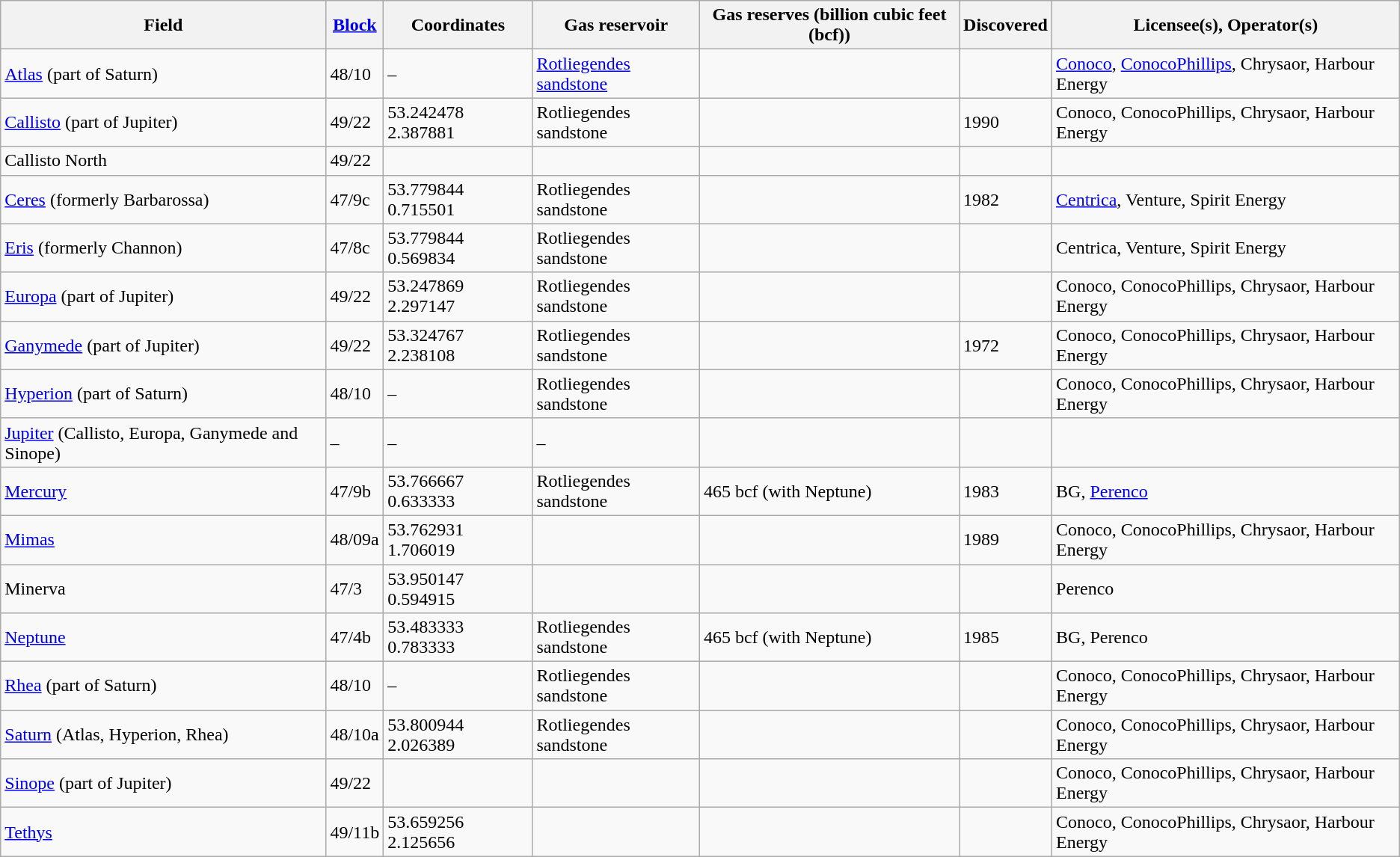<table class="wikitable">
<tr>
<th>Field</th>
<th><a href='#'>Block</a></th>
<th>Coordinates</th>
<th>Gas reservoir</th>
<th>Gas reserves (billion cubic feet (bcf))</th>
<th>Discovered</th>
<th>Licensee(s), Operator(s)</th>
</tr>
<tr>
<td><a href='#'>Atlas</a> (part  of Saturn)</td>
<td>48/10</td>
<td>–</td>
<td><a href='#'>Rotliegendes</a> <a href='#'>sandstone</a></td>
<td></td>
<td></td>
<td><a href='#'>Conoco</a>, <a href='#'>ConocoPhillips</a>, Chrysaor, Harbour Energy</td>
</tr>
<tr>
<td><a href='#'>Callisto</a>  (part of Jupiter)</td>
<td>49/22</td>
<td>53.242478 2.387881</td>
<td>Rotliegendes sandstone</td>
<td></td>
<td>1990</td>
<td>Conoco, ConocoPhillips, Chrysaor, Harbour Energy</td>
</tr>
<tr>
<td>Callisto  North</td>
<td>49/22</td>
<td></td>
<td></td>
<td></td>
<td></td>
<td></td>
</tr>
<tr>
<td><a href='#'>Ceres</a> (formerly  Barbarossa)</td>
<td>47/9c</td>
<td>53.779844 0.715501</td>
<td>Rotliegendes sandstone</td>
<td></td>
<td>1982</td>
<td><a href='#'>Centrica</a>, Venture, Spirit Energy</td>
</tr>
<tr>
<td><a href='#'>Eris</a>  (formerly Channon)</td>
<td>47/8c</td>
<td>53.779844 0.569834</td>
<td>Rotliegendes sandstone</td>
<td></td>
<td></td>
<td>Centrica, Venture, Spirit Energy</td>
</tr>
<tr>
<td><a href='#'>Europa</a> (part  of Jupiter)</td>
<td>49/22</td>
<td>53.247869 2.297147</td>
<td>Rotliegendes sandstone</td>
<td></td>
<td></td>
<td>Conoco, ConocoPhillips, Chrysaor, Harbour Energy</td>
</tr>
<tr>
<td><a href='#'>Ganymede</a>  (part of Jupiter)</td>
<td>49/22</td>
<td>53.324767 2.238108</td>
<td>Rotliegendes sandstone</td>
<td></td>
<td>1972</td>
<td>Conoco, ConocoPhillips, Chrysaor, Harbour Energy</td>
</tr>
<tr>
<td><a href='#'>Hyperion</a>  (part of Saturn)</td>
<td>48/10</td>
<td>–</td>
<td>Rotliegendes sandstone</td>
<td></td>
<td></td>
<td>Conoco, ConocoPhillips, Chrysaor, Harbour Energy</td>
</tr>
<tr>
<td><a href='#'>Jupiter</a>  (Callisto, Europa, Ganymede and Sinope)</td>
<td>–</td>
<td>–</td>
<td>–</td>
<td></td>
<td></td>
<td></td>
</tr>
<tr>
<td><a href='#'>Mercury</a></td>
<td>47/9b</td>
<td>53.766667 0.633333</td>
<td>Rotliegendes sandstone</td>
<td>465 bcf (with Neptune)</td>
<td>1983</td>
<td>BG, <a href='#'>Perenco</a></td>
</tr>
<tr>
<td><a href='#'>Mimas</a></td>
<td>48/09a</td>
<td>53.762931 1.706019</td>
<td></td>
<td></td>
<td>1989</td>
<td>Conoco, ConocoPhillips, Chrysaor, Harbour Energy</td>
</tr>
<tr>
<td>Minerva</td>
<td>47/3</td>
<td>53.950147 0.594915</td>
<td></td>
<td></td>
<td></td>
<td>Perenco</td>
</tr>
<tr>
<td><a href='#'>Neptune</a></td>
<td>47/4b</td>
<td>53.483333 0.783333</td>
<td>Rotliegendes sandstone</td>
<td>465 bcf (with Neptune)</td>
<td>1985</td>
<td>BG, Perenco</td>
</tr>
<tr>
<td><a href='#'>Rhea</a> (part of  Saturn)</td>
<td>48/10</td>
<td>–</td>
<td>Rotliegendes sandstone</td>
<td></td>
<td></td>
<td>Conoco, ConocoPhillips, Chrysaor, Harbour Energy</td>
</tr>
<tr>
<td><a href='#'>Saturn</a>  (Atlas, Hyperion, Rhea)</td>
<td>48/10a</td>
<td>53.800944 2.026389</td>
<td>Rotliegendes sandstone</td>
<td></td>
<td></td>
<td>Conoco, ConocoPhillips, Chrysaor, Harbour Energy</td>
</tr>
<tr>
<td><a href='#'>Sinope</a> (part  of Jupiter)</td>
<td>49/22</td>
<td></td>
<td></td>
<td></td>
<td></td>
<td>Conoco, ConocoPhillips, Chrysaor, Harbour Energy</td>
</tr>
<tr>
<td><a href='#'>Tethys</a></td>
<td>49/11b</td>
<td>53.659256 2.125656</td>
<td></td>
<td></td>
<td></td>
<td>Conoco, ConocoPhillips, Chrysaor, Harbour Energy</td>
</tr>
</table>
